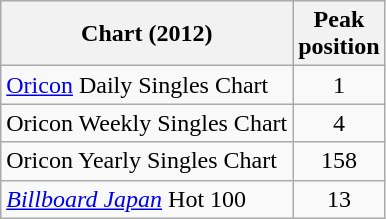<table class="wikitable sortable" border="1">
<tr>
<th>Chart (2012)</th>
<th>Peak<br>position</th>
</tr>
<tr>
<td><a href='#'>Oricon</a> Daily Singles Chart</td>
<td style="text-align:center;">1</td>
</tr>
<tr>
<td>Oricon Weekly Singles Chart</td>
<td style="text-align:center;">4</td>
</tr>
<tr>
<td>Oricon Yearly Singles Chart</td>
<td style="text-align:center;">158</td>
</tr>
<tr>
<td><em><a href='#'>Billboard Japan</a></em> Hot 100</td>
<td style="text-align:center;">13</td>
</tr>
</table>
